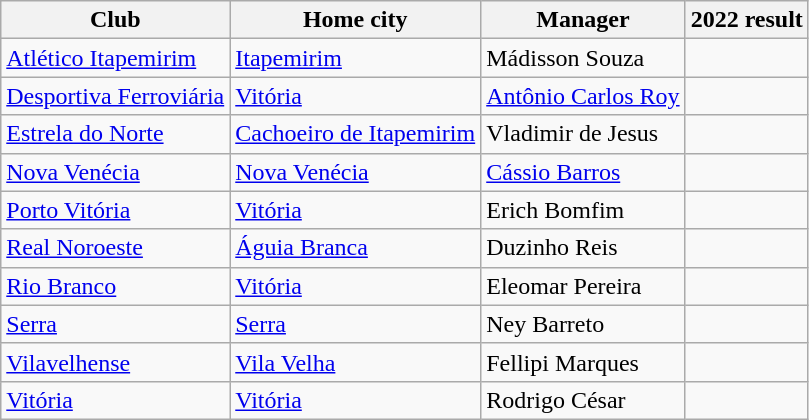<table class="wikitable sortable">
<tr>
<th>Club</th>
<th>Home city</th>
<th>Manager</th>
<th>2022 result</th>
</tr>
<tr>
<td><a href='#'>Atlético Itapemirim</a></td>
<td><a href='#'>Itapemirim</a></td>
<td> Mádisson Souza</td>
<td></td>
</tr>
<tr>
<td><a href='#'>Desportiva Ferroviária</a></td>
<td><a href='#'>Vitória</a></td>
<td> <a href='#'>Antônio Carlos Roy</a></td>
<td></td>
</tr>
<tr>
<td><a href='#'>Estrela do Norte</a></td>
<td><a href='#'>Cachoeiro de Itapemirim</a></td>
<td> Vladimir de Jesus</td>
<td></td>
</tr>
<tr>
<td><a href='#'>Nova Venécia</a></td>
<td><a href='#'>Nova Venécia</a></td>
<td> <a href='#'>Cássio Barros</a></td>
<td></td>
</tr>
<tr>
<td><a href='#'>Porto Vitória</a></td>
<td><a href='#'>Vitória</a></td>
<td> Erich Bomfim</td>
<td></td>
</tr>
<tr>
<td><a href='#'>Real Noroeste</a></td>
<td><a href='#'>Águia Branca</a></td>
<td> Duzinho Reis</td>
<td></td>
</tr>
<tr>
<td><a href='#'>Rio Branco</a></td>
<td><a href='#'>Vitória</a></td>
<td> Eleomar Pereira</td>
<td></td>
</tr>
<tr>
<td><a href='#'>Serra</a></td>
<td><a href='#'>Serra</a></td>
<td> Ney Barreto</td>
<td></td>
</tr>
<tr>
<td><a href='#'>Vilavelhense</a></td>
<td><a href='#'>Vila Velha</a></td>
<td> Fellipi Marques</td>
<td></td>
</tr>
<tr>
<td><a href='#'>Vitória</a></td>
<td><a href='#'>Vitória</a></td>
<td> Rodrigo César</td>
<td></td>
</tr>
</table>
